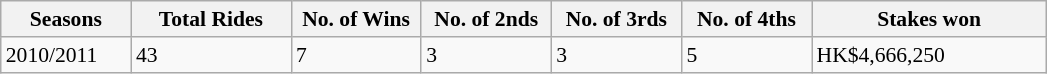<table class="wikitable sortable" style="font-size:90%;">
<tr>
<th width="80px">Seasons</th>
<th width="100px">Total Rides</th>
<th width="80px">No. of Wins</th>
<th width="80px">No. of 2nds</th>
<th width="80px">No. of 3rds</th>
<th width="80px">No. of 4ths</th>
<th width="150px">Stakes won</th>
</tr>
<tr>
<td>2010/2011</td>
<td>43</td>
<td>7</td>
<td>3</td>
<td>3</td>
<td>5</td>
<td>HK$4,666,250</td>
</tr>
</table>
